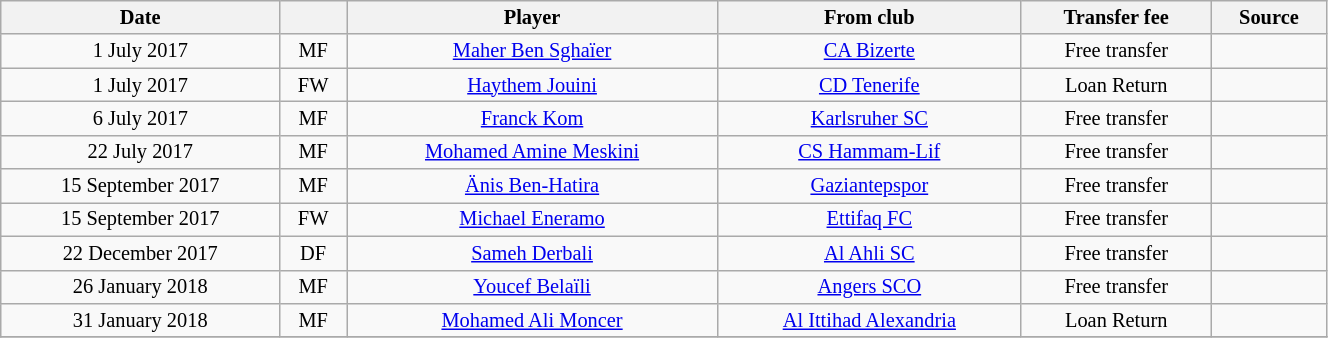<table class="wikitable sortable" style="width:70%; text-align:center; font-size:85%; text-align:centre;">
<tr>
<th>Date</th>
<th></th>
<th>Player</th>
<th>From club</th>
<th>Transfer fee</th>
<th>Source</th>
</tr>
<tr>
<td>1 July 2017</td>
<td>MF</td>
<td> <a href='#'>Maher Ben Sghaïer</a></td>
<td><a href='#'>CA Bizerte</a></td>
<td>Free transfer</td>
<td></td>
</tr>
<tr>
<td>1 July 2017</td>
<td>FW</td>
<td> <a href='#'>Haythem Jouini</a></td>
<td> <a href='#'>CD Tenerife</a></td>
<td>Loan Return</td>
<td></td>
</tr>
<tr>
<td>6 July 2017</td>
<td>MF</td>
<td> <a href='#'>Franck Kom</a></td>
<td> <a href='#'>Karlsruher SC</a></td>
<td>Free transfer</td>
<td></td>
</tr>
<tr>
<td>22 July 2017</td>
<td>MF</td>
<td> <a href='#'>Mohamed Amine Meskini</a></td>
<td><a href='#'>CS Hammam-Lif</a></td>
<td>Free transfer</td>
<td></td>
</tr>
<tr>
<td>15 September 2017</td>
<td>MF</td>
<td> <a href='#'>Änis Ben-Hatira</a></td>
<td> <a href='#'>Gaziantepspor</a></td>
<td>Free transfer</td>
<td></td>
</tr>
<tr>
<td>15 September 2017</td>
<td>FW</td>
<td> <a href='#'>Michael Eneramo</a></td>
<td> <a href='#'>Ettifaq FC</a></td>
<td>Free transfer</td>
<td></td>
</tr>
<tr>
<td>22 December 2017</td>
<td>DF</td>
<td> <a href='#'>Sameh Derbali</a></td>
<td> <a href='#'>Al Ahli SC</a></td>
<td>Free transfer</td>
<td></td>
</tr>
<tr>
<td>26 January 2018</td>
<td>MF</td>
<td> <a href='#'>Youcef Belaïli</a></td>
<td> <a href='#'>Angers SCO</a></td>
<td>Free transfer</td>
<td></td>
</tr>
<tr>
<td>31 January 2018</td>
<td>MF</td>
<td> <a href='#'>Mohamed Ali Moncer</a></td>
<td> <a href='#'>Al Ittihad Alexandria</a></td>
<td>Loan Return</td>
<td></td>
</tr>
<tr>
</tr>
</table>
